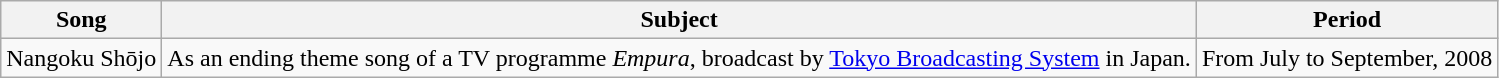<table class="wikitable">
<tr>
<th>Song</th>
<th>Subject</th>
<th>Period</th>
</tr>
<tr>
<td>Nangoku Shōjo</td>
<td>As an ending theme song of a TV programme <em>Empura</em>, broadcast by <a href='#'>Tokyo Broadcasting System</a> in Japan.</td>
<td>From July to September, 2008</td>
</tr>
</table>
